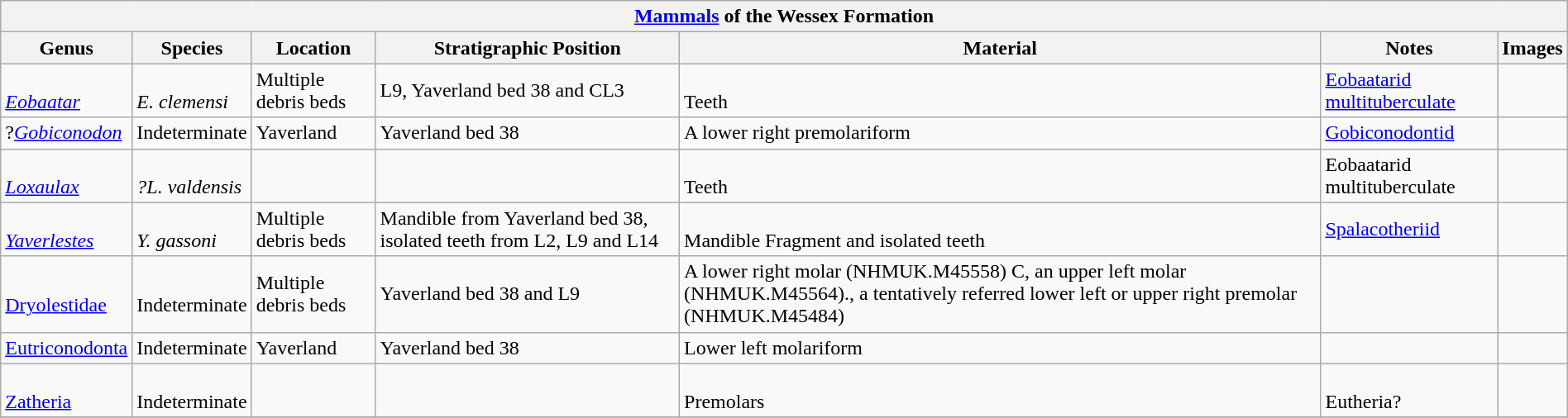<table class="wikitable"  style="margin:auto; width:100%;">
<tr>
<th colspan="7" style="text-align:center;"><strong><a href='#'>Mammals</a> of the Wessex Formation</strong></th>
</tr>
<tr>
<th>Genus</th>
<th>Species</th>
<th>Location</th>
<th>Stratigraphic Position</th>
<th>Material</th>
<th>Notes</th>
<th>Images</th>
</tr>
<tr>
<td><br><em><a href='#'>Eobaatar</a></em></td>
<td><br><em>E. clemensi</em></td>
<td>Multiple debris beds</td>
<td>L9, Yaverland bed 38 and CL3</td>
<td><br>Teeth</td>
<td><a href='#'>Eobaatarid</a> <a href='#'>multituberculate</a></td>
<td></td>
</tr>
<tr>
<td>?<em><a href='#'>Gobiconodon</a></em></td>
<td>Indeterminate</td>
<td>Yaverland</td>
<td>Yaverland bed 38</td>
<td>A lower right premolariform</td>
<td><a href='#'>Gobiconodontid</a></td>
<td></td>
</tr>
<tr>
<td><br><em><a href='#'>Loxaulax</a></em></td>
<td><br><em>?L. valdensis</em></td>
<td></td>
<td></td>
<td><br>Teeth</td>
<td>Eobaatarid multituberculate</td>
<td></td>
</tr>
<tr>
<td><br><em><a href='#'>Yaverlestes</a></em></td>
<td><br><em>Y. gassoni</em></td>
<td>Multiple debris beds</td>
<td>Mandible from Yaverland bed 38, isolated teeth from L2, L9 and L14</td>
<td><br>Mandible Fragment and isolated teeth</td>
<td><a href='#'>Spalacotheriid</a></td>
<td></td>
</tr>
<tr>
<td><br><a href='#'>Dryolestidae</a></td>
<td><br>Indeterminate</td>
<td>Multiple debris beds</td>
<td>Yaverland bed 38 and L9</td>
<td>A lower right molar (NHMUK.M45558) C, an upper left molar (NHMUK.M45564)., a tentatively referred lower left or upper right premolar (NHMUK.M45484)</td>
<td></td>
<td></td>
</tr>
<tr>
<td><a href='#'>Eutriconodonta</a></td>
<td>Indeterminate</td>
<td>Yaverland</td>
<td>Yaverland bed 38</td>
<td>Lower left molariform</td>
<td></td>
<td></td>
</tr>
<tr>
<td><br><a href='#'>Zatheria</a></td>
<td><br>Indeterminate</td>
<td></td>
<td></td>
<td><br>Premolars</td>
<td><br>Eutheria?</td>
<td></td>
</tr>
<tr>
</tr>
</table>
